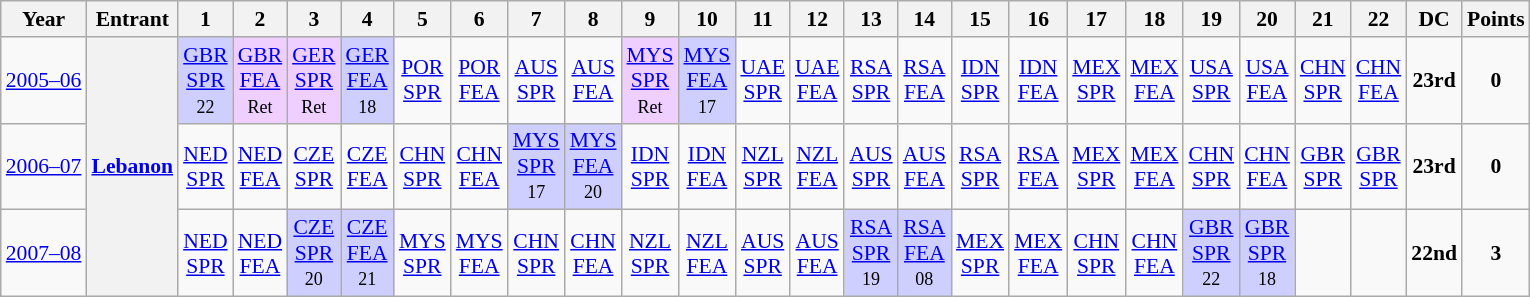<table class="wikitable" style="text-align:center; font-size:90%">
<tr>
<th>Year</th>
<th>Entrant</th>
<th>1</th>
<th>2</th>
<th>3</th>
<th>4</th>
<th>5</th>
<th>6</th>
<th>7</th>
<th>8</th>
<th>9</th>
<th>10</th>
<th>11</th>
<th>12</th>
<th>13</th>
<th>14</th>
<th>15</th>
<th>16</th>
<th>17</th>
<th>18</th>
<th>19</th>
<th>20</th>
<th>21</th>
<th>22</th>
<th>DC</th>
<th>Points</th>
</tr>
<tr>
<td><a href='#'>2005–06</a></td>
<th rowspan=3><a href='#'>Lebanon</a></th>
<td style="background:#CFCFFF;"><a href='#'>GBR<br>SPR</a><br><small>22</small></td>
<td style="background:#EFCFFF;"><a href='#'>GBR<br>FEA</a><br><small>Ret</small></td>
<td style="background:#EFCFFF;"><a href='#'>GER<br>SPR</a> <br><small>Ret</small></td>
<td style="background:#CFCFFF;"><a href='#'>GER<br>FEA</a> <br><small>18</small></td>
<td><a href='#'>POR<br>SPR</a></td>
<td><a href='#'>POR<br>FEA</a></td>
<td><a href='#'>AUS<br>SPR</a></td>
<td><a href='#'>AUS<br>FEA</a></td>
<td style="background:#EFCFFF;"><a href='#'>MYS<br>SPR</a> <br><small>Ret</small></td>
<td style="background:#CFCFFF;"><a href='#'>MYS<br>FEA</a><br><small>17</small></td>
<td><a href='#'>UAE<br>SPR</a></td>
<td><a href='#'>UAE<br>FEA</a></td>
<td><a href='#'>RSA<br>SPR</a></td>
<td><a href='#'>RSA<br>FEA</a></td>
<td><a href='#'>IDN<br>SPR</a></td>
<td><a href='#'>IDN<br>FEA</a></td>
<td><a href='#'>MEX<br>SPR</a></td>
<td><a href='#'>MEX<br>FEA</a></td>
<td><a href='#'>USA<br>SPR</a></td>
<td><a href='#'>USA<br>FEA</a></td>
<td><a href='#'>CHN<br>SPR</a></td>
<td><a href='#'>CHN<br>FEA</a></td>
<td><strong>23rd</strong></td>
<td><strong>0</strong></td>
</tr>
<tr>
<td><a href='#'>2006–07</a></td>
<td><a href='#'>NED<br>SPR</a></td>
<td><a href='#'>NED<br>FEA</a></td>
<td><a href='#'>CZE<br>SPR</a></td>
<td><a href='#'>CZE<br>FEA</a></td>
<td><a href='#'>CHN<br>SPR</a></td>
<td><a href='#'>CHN<br>FEA</a></td>
<td style="background:#CFCFFF;"><a href='#'>MYS<br>SPR</a><br><small>17</small></td>
<td style="background:#CFCFFF;"><a href='#'>MYS<br>FEA</a><br><small>20</small></td>
<td><a href='#'>IDN<br>SPR</a></td>
<td><a href='#'>IDN<br>FEA</a></td>
<td><a href='#'>NZL<br>SPR</a><br></td>
<td><a href='#'>NZL<br>FEA</a><br></td>
<td><a href='#'>AUS<br>SPR</a><br></td>
<td><a href='#'>AUS<br>FEA</a><br></td>
<td><a href='#'>RSA<br>SPR</a><br></td>
<td><a href='#'>RSA<br>FEA</a><br></td>
<td><a href='#'>MEX<br>SPR</a><br></td>
<td><a href='#'>MEX<br>FEA</a><br></td>
<td><a href='#'>CHN<br>SPR</a><br></td>
<td><a href='#'>CHN<br>FEA</a><br></td>
<td><a href='#'>GBR<br>SPR</a><br></td>
<td><a href='#'>GBR<br>SPR</a><br></td>
<td><strong>23rd</strong></td>
<td><strong>0</strong></td>
</tr>
<tr>
<td><a href='#'>2007–08</a></td>
<td><a href='#'>NED<br>SPR</a></td>
<td><a href='#'>NED<br>FEA</a></td>
<td style="background:#CFCFFF;"><a href='#'>CZE<br>SPR</a><br><small>20</small></td>
<td style="background:#CFCFFF;"><a href='#'>CZE<br>FEA</a><br><small>21</small></td>
<td><a href='#'>MYS<br>SPR</a></td>
<td><a href='#'>MYS<br>FEA</a></td>
<td><a href='#'>CHN<br>SPR</a></td>
<td><a href='#'>CHN<br>FEA</a></td>
<td><a href='#'>NZL<br>SPR</a></td>
<td><a href='#'>NZL<br>FEA</a></td>
<td><a href='#'>AUS<br>SPR</a></td>
<td><a href='#'>AUS<br>FEA</a></td>
<td style="background:#CFCFFF;"><a href='#'>RSA<br>SPR</a><br><small>19</small></td>
<td style="background:#CFCFFF;"><a href='#'>RSA<br>FEA</a><br><small>08</small></td>
<td><a href='#'>MEX<br>SPR</a></td>
<td><a href='#'>MEX<br>FEA</a></td>
<td><a href='#'>CHN<br>SPR</a></td>
<td><a href='#'>CHN<br>FEA</a></td>
<td style="background:#CFCFFF;"><a href='#'>GBR<br>SPR</a><br><small>22</small></td>
<td style="background:#CFCFFF;"><a href='#'>GBR<br>SPR</a><br><small>18</small></td>
<td></td>
<td></td>
<td><strong>22nd</strong></td>
<td><strong>3</strong></td>
</tr>
</table>
